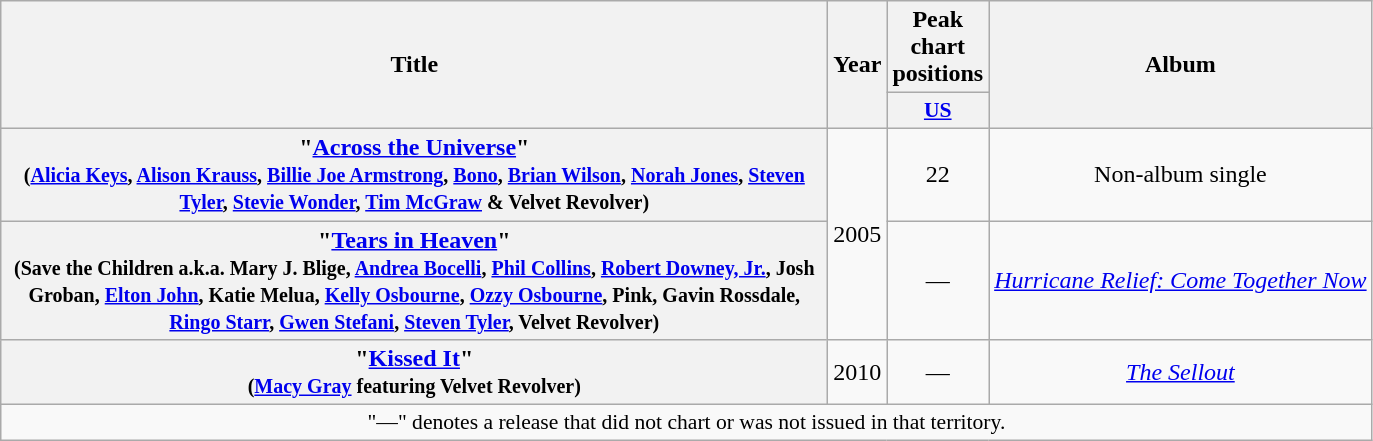<table class="wikitable plainrowheaders" style="text-align:center;">
<tr>
<th scope="col" rowspan="2"  style="width:34em;">Title</th>
<th scope="col" rowspan="2">Year</th>
<th scope="col" colspan="1">Peak chart positions</th>
<th scope="col" rowspan="2">Album</th>
</tr>
<tr>
<th scope="col" style="width:2.5em;font-size:90%;"><a href='#'>US</a><br></th>
</tr>
<tr>
<th scope="row">"<a href='#'>Across the Universe</a>"<br><small>(<a href='#'>Alicia Keys</a>, <a href='#'>Alison Krauss</a>, <a href='#'>Billie Joe Armstrong</a>, <a href='#'>Bono</a>, <a href='#'>Brian Wilson</a>, <a href='#'>Norah Jones</a>, <a href='#'>Steven Tyler</a>, <a href='#'>Stevie Wonder</a>, <a href='#'>Tim McGraw</a> & Velvet Revolver)</small></th>
<td rowspan="2">2005</td>
<td>22</td>
<td>Non-album single</td>
</tr>
<tr>
<th scope="row">"<a href='#'>Tears in Heaven</a>"<br><small>(Save the Children a.k.a. Mary J. Blige, <a href='#'>Andrea Bocelli</a>, <a href='#'>Phil Collins</a>, <a href='#'>Robert Downey, Jr.</a>, Josh Groban, <a href='#'>Elton John</a>, Katie Melua, <a href='#'>Kelly Osbourne</a>, <a href='#'>Ozzy Osbourne</a>, Pink, Gavin Rossdale, <a href='#'>Ringo Starr</a>, <a href='#'>Gwen Stefani</a>, <a href='#'>Steven Tyler</a>, Velvet Revolver)</small></th>
<td>—</td>
<td><em><a href='#'>Hurricane Relief: Come Together Now</a></em></td>
</tr>
<tr>
<th scope="row">"<a href='#'>Kissed It</a>"<br><small>(<a href='#'>Macy Gray</a> featuring Velvet Revolver)</small></th>
<td>2010</td>
<td>—</td>
<td><em><a href='#'>The Sellout</a></em></td>
</tr>
<tr>
<td colspan="5" style="font-size:90%">"—" denotes a release that did not chart or was not issued in that territory.</td>
</tr>
</table>
